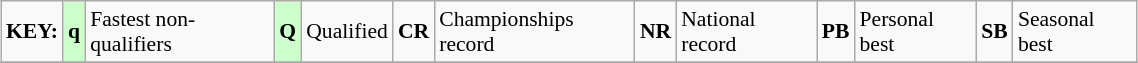<table class="wikitable" style="margin:0.5em auto; font-size:90%;position:relative;" width=60%>
<tr>
<td><strong>KEY:</strong></td>
<td bgcolor=ccffcc align=center><strong>q</strong></td>
<td>Fastest non-qualifiers</td>
<td bgcolor=ccffcc align=center><strong>Q</strong></td>
<td>Qualified</td>
<td align=center><strong>CR</strong></td>
<td>Championships record</td>
<td align=center><strong>NR</strong></td>
<td>National record</td>
<td align=center><strong>PB</strong></td>
<td>Personal best</td>
<td align=center><strong>SB</strong></td>
<td>Seasonal best</td>
</tr>
<tr>
</tr>
</table>
